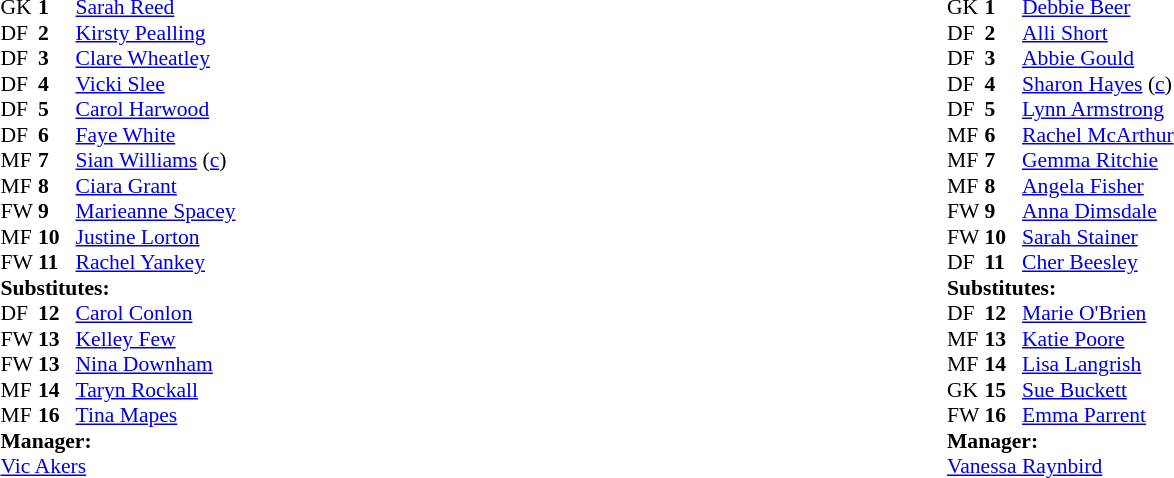<table style="width:100%;">
<tr>
<td style="vertical-align:top; width:50%;"><br><table style="font-size: 90%" cellspacing="0" cellpadding="0">
<tr>
<td colspan="4"></td>
</tr>
<tr>
<th width="25"></th>
<th width="25"></th>
</tr>
<tr>
<td>GK</td>
<td><strong>1</strong></td>
<td> <a href='#'>Sarah Reed</a></td>
</tr>
<tr>
<td>DF</td>
<td><strong>2</strong></td>
<td> <a href='#'>Kirsty Pealling</a></td>
</tr>
<tr>
<td>DF</td>
<td><strong>3</strong></td>
<td> <a href='#'>Clare Wheatley</a></td>
</tr>
<tr>
<td>DF</td>
<td><strong>4</strong></td>
<td> <a href='#'>Vicki Slee</a></td>
</tr>
<tr>
<td>DF</td>
<td><strong>5</strong></td>
<td> <a href='#'>Carol Harwood</a></td>
<td></td>
<td></td>
</tr>
<tr>
<td>DF</td>
<td><strong>6</strong></td>
<td> <a href='#'>Faye White</a></td>
</tr>
<tr>
<td>MF</td>
<td><strong>7</strong></td>
<td> <a href='#'>Sian Williams</a> (<a href='#'>c</a>)</td>
</tr>
<tr>
<td>MF</td>
<td><strong>8</strong></td>
<td> <a href='#'>Ciara Grant</a></td>
</tr>
<tr>
<td>FW</td>
<td><strong>9</strong></td>
<td> <a href='#'>Marieanne Spacey</a></td>
</tr>
<tr>
<td>MF</td>
<td><strong>10</strong></td>
<td> <a href='#'>Justine Lorton</a></td>
<td></td>
<td></td>
</tr>
<tr>
<td>FW</td>
<td><strong>11</strong></td>
<td> <a href='#'>Rachel Yankey</a></td>
<td></td>
<td></td>
</tr>
<tr>
<td colspan=4><strong>Substitutes:</strong></td>
</tr>
<tr>
<td>DF</td>
<td><strong>12</strong></td>
<td> <a href='#'>Carol Conlon</a></td>
</tr>
<tr>
<td>FW</td>
<td><strong>13</strong></td>
<td> <a href='#'>Kelley Few</a></td>
</tr>
<tr>
<td>FW</td>
<td><strong>13</strong></td>
<td> <a href='#'>Nina Downham</a></td>
<td></td>
<td></td>
</tr>
<tr>
<td>MF</td>
<td><strong>14</strong></td>
<td> <a href='#'>Taryn Rockall</a></td>
<td></td>
<td></td>
</tr>
<tr>
<td>MF</td>
<td><strong>16</strong></td>
<td> <a href='#'>Tina Mapes</a></td>
<td></td>
<td></td>
</tr>
<tr>
<td colspan=4><strong>Manager:</strong></td>
</tr>
<tr>
<td colspan="4"> <a href='#'>Vic Akers</a></td>
</tr>
</table>
</td>
<td style="vertical-align:top; width:50%;"><br><table style="font-size: 90%" cellspacing="0" cellpadding="0">
<tr>
<td colspan="4"></td>
</tr>
<tr>
<th width="25"></th>
<th width="25"></th>
</tr>
<tr>
<td>GK</td>
<td><strong>1</strong></td>
<td> <a href='#'>Debbie Beer</a></td>
</tr>
<tr>
<td>DF</td>
<td><strong>2</strong></td>
<td> <a href='#'>Alli Short</a></td>
</tr>
<tr>
<td>DF</td>
<td><strong>3</strong></td>
<td> <a href='#'>Abbie Gould</a></td>
<td></td>
<td></td>
</tr>
<tr>
<td>DF</td>
<td><strong>4</strong></td>
<td> <a href='#'>Sharon Hayes</a> (<a href='#'>c</a>)</td>
</tr>
<tr>
<td>DF</td>
<td><strong>5</strong></td>
<td> <a href='#'>Lynn Armstrong</a></td>
</tr>
<tr>
<td>MF</td>
<td><strong>6</strong></td>
<td> <a href='#'>Rachel McArthur</a></td>
</tr>
<tr>
<td>MF</td>
<td><strong>7</strong></td>
<td> <a href='#'>Gemma Ritchie</a></td>
</tr>
<tr>
<td>MF</td>
<td><strong>8</strong></td>
<td> <a href='#'>Angela Fisher</a></td>
</tr>
<tr>
<td>FW</td>
<td><strong>9</strong></td>
<td> <a href='#'>Anna Dimsdale</a></td>
</tr>
<tr>
<td>FW</td>
<td><strong>10</strong></td>
<td> <a href='#'>Sarah Stainer</a></td>
<td></td>
<td></td>
</tr>
<tr>
<td>DF</td>
<td><strong>11</strong></td>
<td> <a href='#'>Cher Beesley</a></td>
<td></td>
<td></td>
</tr>
<tr>
<td colspan=4><strong>Substitutes:</strong></td>
</tr>
<tr>
<td>DF</td>
<td><strong>12</strong></td>
<td> <a href='#'>Marie O'Brien</a></td>
<td></td>
<td></td>
</tr>
<tr>
<td>MF</td>
<td><strong>13</strong></td>
<td> <a href='#'>Katie Poore</a></td>
<td></td>
<td></td>
</tr>
<tr>
<td>MF</td>
<td><strong>14</strong></td>
<td> <a href='#'>Lisa Langrish</a></td>
<td></td>
<td></td>
</tr>
<tr>
<td>GK</td>
<td><strong>15</strong></td>
<td> <a href='#'>Sue Buckett</a></td>
</tr>
<tr>
<td>FW</td>
<td><strong>16</strong></td>
<td> <a href='#'>Emma Parrent</a></td>
</tr>
<tr>
<td colspan=4><strong>Manager:</strong></td>
</tr>
<tr>
<td colspan="4"> <a href='#'>Vanessa Raynbird</a></td>
</tr>
</table>
</td>
</tr>
</table>
